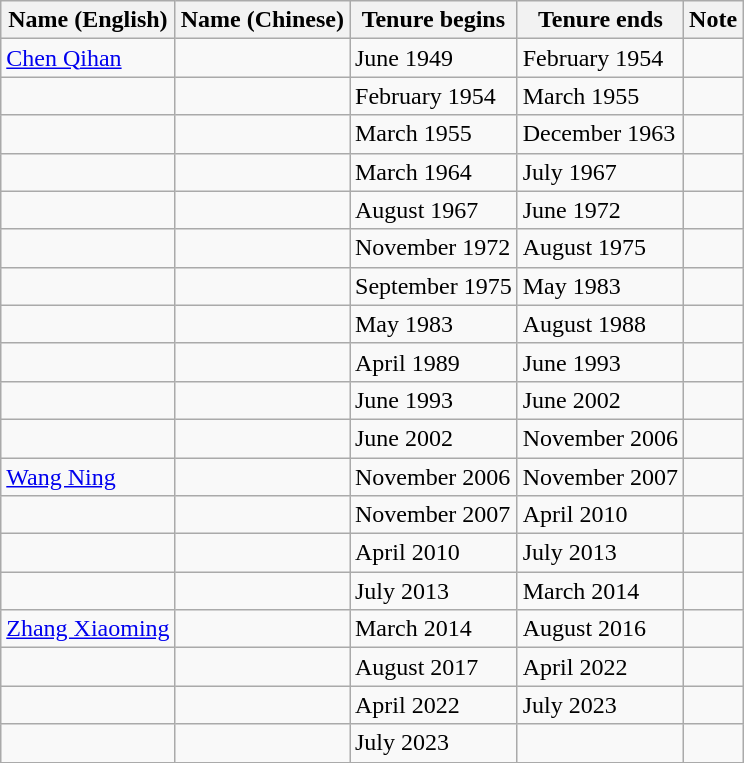<table class="wikitable">
<tr>
<th>Name (English)</th>
<th>Name (Chinese)</th>
<th>Tenure begins</th>
<th>Tenure ends</th>
<th>Note</th>
</tr>
<tr>
<td><a href='#'>Chen Qihan</a></td>
<td></td>
<td>June 1949</td>
<td>February 1954</td>
<td></td>
</tr>
<tr>
<td></td>
<td></td>
<td>February 1954</td>
<td>March 1955</td>
<td></td>
</tr>
<tr>
<td></td>
<td></td>
<td>March 1955</td>
<td>December 1963</td>
<td></td>
</tr>
<tr>
<td></td>
<td></td>
<td>March 1964</td>
<td>July 1967</td>
<td></td>
</tr>
<tr>
<td></td>
<td></td>
<td>August 1967</td>
<td>June 1972</td>
<td></td>
</tr>
<tr>
<td></td>
<td></td>
<td>November 1972</td>
<td>August 1975</td>
<td></td>
</tr>
<tr>
<td></td>
<td></td>
<td>September 1975</td>
<td>May 1983</td>
<td></td>
</tr>
<tr>
<td></td>
<td></td>
<td>May 1983</td>
<td>August 1988</td>
<td></td>
</tr>
<tr>
<td></td>
<td></td>
<td>April 1989</td>
<td>June 1993</td>
<td></td>
</tr>
<tr>
<td></td>
<td></td>
<td>June 1993</td>
<td>June 2002</td>
<td></td>
</tr>
<tr>
<td></td>
<td></td>
<td>June 2002</td>
<td>November 2006</td>
<td></td>
</tr>
<tr>
<td><a href='#'>Wang Ning</a></td>
<td></td>
<td>November 2006</td>
<td>November 2007</td>
<td></td>
</tr>
<tr>
<td></td>
<td></td>
<td>November 2007</td>
<td>April 2010</td>
<td></td>
</tr>
<tr>
<td></td>
<td></td>
<td>April 2010</td>
<td>July 2013</td>
<td></td>
</tr>
<tr>
<td></td>
<td></td>
<td>July 2013</td>
<td>March 2014</td>
<td></td>
</tr>
<tr>
<td><a href='#'>Zhang Xiaoming</a></td>
<td></td>
<td>March 2014</td>
<td>August 2016</td>
<td></td>
</tr>
<tr>
<td></td>
<td></td>
<td>August 2017</td>
<td>April 2022</td>
<td></td>
</tr>
<tr>
<td></td>
<td></td>
<td>April 2022</td>
<td>July 2023</td>
<td></td>
</tr>
<tr>
<td></td>
<td></td>
<td>July 2023</td>
<td></td>
<td></td>
</tr>
<tr>
</tr>
</table>
